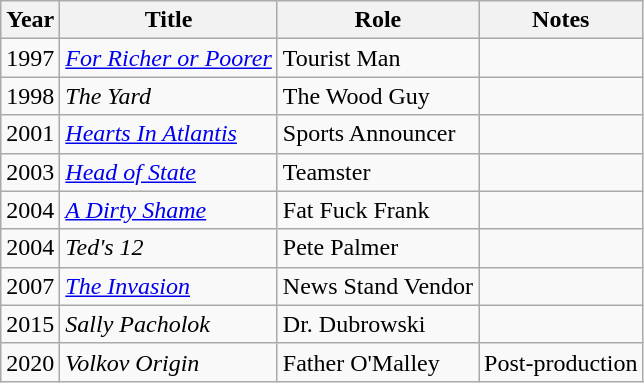<table class="wikitable sortable">
<tr>
<th>Year</th>
<th>Title</th>
<th>Role</th>
<th>Notes</th>
</tr>
<tr>
<td>1997</td>
<td><em><a href='#'>For Richer or Poorer</a></em></td>
<td>Tourist Man</td>
<td></td>
</tr>
<tr>
<td>1998</td>
<td><em>The Yard</em></td>
<td>The Wood Guy</td>
<td></td>
</tr>
<tr>
<td>2001</td>
<td><em><a href='#'>Hearts In Atlantis</a></em></td>
<td>Sports Announcer</td>
<td></td>
</tr>
<tr>
<td>2003</td>
<td><em><a href='#'>Head of State</a></em></td>
<td>Teamster</td>
<td></td>
</tr>
<tr>
<td>2004</td>
<td><em><a href='#'>A Dirty Shame</a></em></td>
<td>Fat Fuck Frank</td>
<td></td>
</tr>
<tr>
<td>2004</td>
<td><em>Ted's 12</em></td>
<td>Pete Palmer</td>
<td></td>
</tr>
<tr>
<td>2007</td>
<td><em><a href='#'>The Invasion</a></em></td>
<td>News Stand Vendor</td>
<td></td>
</tr>
<tr>
<td>2015</td>
<td><em>Sally Pacholok</em></td>
<td>Dr. Dubrowski</td>
<td></td>
</tr>
<tr>
<td>2020</td>
<td><em>Volkov Origin</em></td>
<td>Father O'Malley</td>
<td>Post-production</td>
</tr>
</table>
